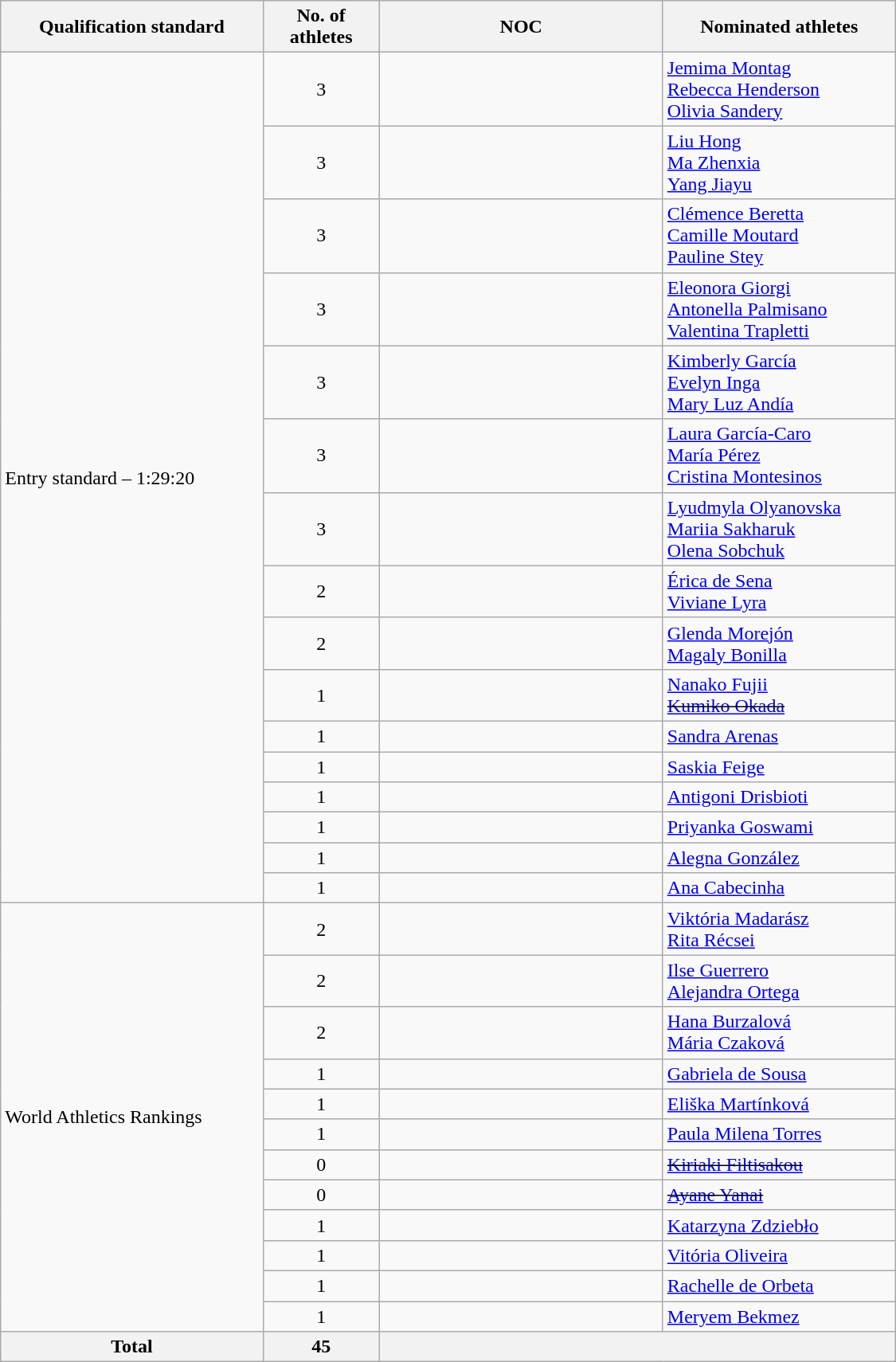<table class="wikitable sortable" style="text-align:left; width:750px;">
<tr>
<th>Qualification standard</th>
<th width=90>No. of athletes</th>
<th width=230>NOC</th>
<th>Nominated athletes</th>
</tr>
<tr>
<td rowspan=16>Entry standard – 1:29:20</td>
<td align=center>3</td>
<td></td>
<td><a href='#'>Jemima Montag</a><br><a href='#'>Rebecca Henderson</a><br><a href='#'>Olivia Sandery</a></td>
</tr>
<tr>
<td align=center>3</td>
<td></td>
<td><a href='#'>Liu Hong</a><br><a href='#'>Ma Zhenxia</a><br><a href='#'>Yang Jiayu</a></td>
</tr>
<tr>
<td align=center>3</td>
<td></td>
<td><a href='#'>Clémence Beretta</a><br><a href='#'>Camille Moutard</a><br><a href='#'>Pauline Stey</a></td>
</tr>
<tr>
<td align=center>3</td>
<td></td>
<td><a href='#'>Eleonora Giorgi</a><br><a href='#'>Antonella Palmisano</a><br><a href='#'>Valentina Trapletti</a></td>
</tr>
<tr>
<td align=center>3</td>
<td></td>
<td><a href='#'>Kimberly García</a><br><a href='#'>Evelyn Inga</a><br><a href='#'>Mary Luz Andía</a></td>
</tr>
<tr>
<td align=center>3</td>
<td></td>
<td><a href='#'>Laura García-Caro</a><br><a href='#'>María Pérez</a><br><a href='#'>Cristina Montesinos</a></td>
</tr>
<tr>
<td align=center>3</td>
<td></td>
<td><a href='#'>Lyudmyla Olyanovska</a><br><a href='#'>Mariia Sakharuk</a><br><a href='#'>Olena Sobchuk</a></td>
</tr>
<tr>
<td align=center>2</td>
<td></td>
<td><a href='#'>Érica de Sena</a><br><a href='#'>Viviane Lyra</a></td>
</tr>
<tr>
<td align=center>2</td>
<td></td>
<td><a href='#'>Glenda Morejón</a><br><a href='#'>Magaly Bonilla</a></td>
</tr>
<tr>
<td align=center>1</td>
<td></td>
<td><a href='#'>Nanako Fujii</a><br><s><a href='#'>Kumiko Okada</a></s></td>
</tr>
<tr>
<td align=center>1</td>
<td></td>
<td><a href='#'>Sandra Arenas</a></td>
</tr>
<tr>
<td align=center>1</td>
<td></td>
<td><a href='#'>Saskia Feige</a></td>
</tr>
<tr>
<td align=center>1</td>
<td></td>
<td><a href='#'>Antigoni Drisbioti</a></td>
</tr>
<tr>
<td align=center>1</td>
<td></td>
<td><a href='#'>Priyanka Goswami</a></td>
</tr>
<tr>
<td align=center>1</td>
<td></td>
<td><a href='#'>Alegna González</a></td>
</tr>
<tr>
<td align=center>1</td>
<td></td>
<td><a href='#'>Ana Cabecinha</a></td>
</tr>
<tr>
<td rowspan=12>World Athletics Rankings</td>
<td align=center>2</td>
<td></td>
<td><a href='#'>Viktória Madarász</a><br><a href='#'>Rita Récsei</a></td>
</tr>
<tr>
<td align=center>2</td>
<td></td>
<td><a href='#'>Ilse Guerrero</a><br><a href='#'>Alejandra Ortega</a></td>
</tr>
<tr>
<td align=center>2</td>
<td></td>
<td><a href='#'>Hana Burzalová</a><br><a href='#'>Mária Czaková</a></td>
</tr>
<tr>
<td align=center>1</td>
<td></td>
<td><a href='#'>Gabriela de Sousa</a></td>
</tr>
<tr>
<td align=center>1</td>
<td></td>
<td><a href='#'>Eliška Martínková</a></td>
</tr>
<tr>
<td align=center>1</td>
<td></td>
<td><a href='#'>Paula Milena Torres</a></td>
</tr>
<tr>
<td align=center>0</td>
<td><s></s></td>
<td><s><a href='#'>Kiriaki Filtisakou</a></s></td>
</tr>
<tr>
<td align=center>0</td>
<td><s></s></td>
<td><s><a href='#'>Ayane Yanai</a></s></td>
</tr>
<tr>
<td align=center>1</td>
<td></td>
<td><a href='#'>Katarzyna Zdziebło</a></td>
</tr>
<tr>
<td align=center>1</td>
<td></td>
<td><a href='#'>Vitória Oliveira</a></td>
</tr>
<tr>
<td align=center>1</td>
<td></td>
<td><a href='#'>Rachelle de Orbeta</a></td>
</tr>
<tr>
<td align=center>1</td>
<td></td>
<td><a href='#'>Meryem Bekmez</a></td>
</tr>
<tr>
<th>Total</th>
<th>45</th>
<th colspan=2></th>
</tr>
</table>
